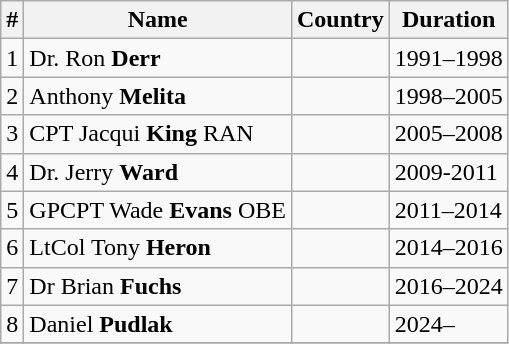<table class="wikitable">
<tr>
<th>#</th>
<th>Name</th>
<th>Country</th>
<th>Duration</th>
</tr>
<tr>
<td>1</td>
<td>Dr. Ron <strong>Derr</strong></td>
<td></td>
<td>1991–1998</td>
</tr>
<tr>
<td>2</td>
<td>Anthony <strong>Melita</strong></td>
<td></td>
<td>1998–2005</td>
</tr>
<tr>
<td>3</td>
<td>CPT Jacqui <strong>King</strong> RAN</td>
<td></td>
<td>2005–2008</td>
</tr>
<tr>
<td>4</td>
<td>Dr. Jerry <strong>Ward</strong></td>
<td></td>
<td>2009-2011</td>
</tr>
<tr>
<td>5</td>
<td>GPCPT Wade <strong>Evans</strong> OBE</td>
<td></td>
<td>2011–2014</td>
</tr>
<tr>
<td>6</td>
<td>LtCol Tony <strong>Heron</strong></td>
<td></td>
<td>2014–2016</td>
</tr>
<tr>
<td>7</td>
<td>Dr Brian <strong>Fuchs</strong></td>
<td></td>
<td>2016–2024</td>
</tr>
<tr>
<td>8</td>
<td>Daniel <strong>Pudlak</strong></td>
<td></td>
<td>2024–</td>
</tr>
<tr>
</tr>
</table>
